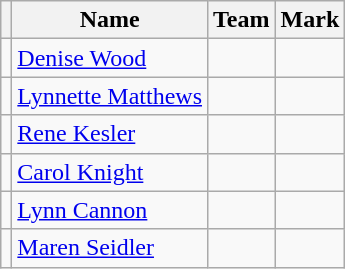<table class=wikitable>
<tr>
<th></th>
<th>Name</th>
<th>Team</th>
<th>Mark</th>
</tr>
<tr>
<td></td>
<td><a href='#'>Denise Wood</a></td>
<td></td>
<td></td>
</tr>
<tr>
<td></td>
<td><a href='#'>Lynnette Matthews</a></td>
<td></td>
<td></td>
</tr>
<tr>
<td></td>
<td><a href='#'>Rene Kesler</a></td>
<td></td>
<td></td>
</tr>
<tr>
<td></td>
<td><a href='#'>Carol Knight</a></td>
<td></td>
<td></td>
</tr>
<tr>
<td></td>
<td><a href='#'>Lynn Cannon</a></td>
<td></td>
<td></td>
</tr>
<tr>
<td></td>
<td><a href='#'>Maren Seidler</a></td>
<td></td>
<td></td>
</tr>
</table>
